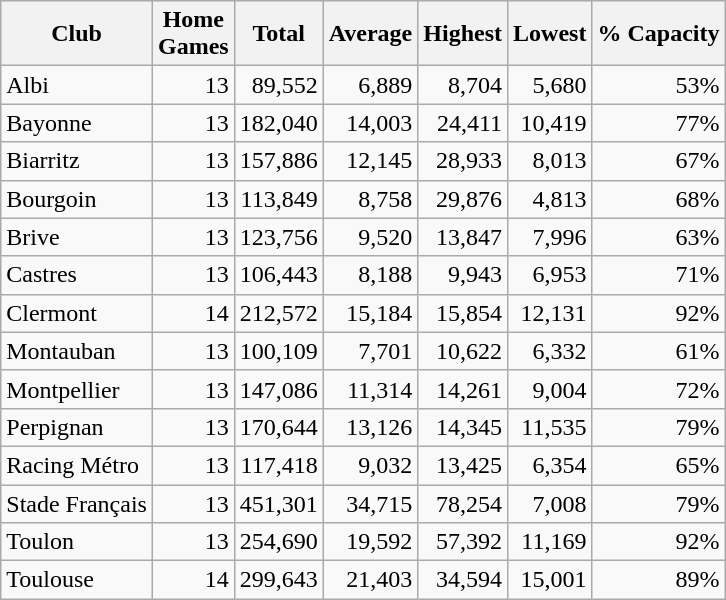<table class="wikitable sortable" style="text-align:right">
<tr>
<th>Club</th>
<th>Home<br>Games</th>
<th>Total</th>
<th>Average</th>
<th>Highest</th>
<th>Lowest</th>
<th>% Capacity</th>
</tr>
<tr>
<td style="text-align:left">Albi</td>
<td>13</td>
<td>89,552</td>
<td>6,889</td>
<td>8,704</td>
<td>5,680</td>
<td>53%</td>
</tr>
<tr>
<td style="text-align:left">Bayonne</td>
<td>13</td>
<td>182,040</td>
<td>14,003</td>
<td>24,411</td>
<td>10,419</td>
<td>77%</td>
</tr>
<tr>
<td style="text-align:left">Biarritz</td>
<td>13</td>
<td>157,886</td>
<td>12,145</td>
<td>28,933</td>
<td>8,013</td>
<td>67%</td>
</tr>
<tr>
<td style="text-align:left">Bourgoin</td>
<td>13</td>
<td>113,849</td>
<td>8,758</td>
<td>29,876</td>
<td>4,813</td>
<td>68%</td>
</tr>
<tr>
<td style="text-align:left">Brive</td>
<td>13</td>
<td>123,756</td>
<td>9,520</td>
<td>13,847</td>
<td>7,996</td>
<td>63%</td>
</tr>
<tr>
<td style="text-align:left">Castres</td>
<td>13</td>
<td>106,443</td>
<td>8,188</td>
<td>9,943</td>
<td>6,953</td>
<td>71%</td>
</tr>
<tr>
<td style="text-align:left">Clermont</td>
<td>14</td>
<td>212,572</td>
<td>15,184</td>
<td>15,854</td>
<td>12,131</td>
<td>92%</td>
</tr>
<tr>
<td style="text-align:left">Montauban</td>
<td>13</td>
<td>100,109</td>
<td>7,701</td>
<td>10,622</td>
<td>6,332</td>
<td>61%</td>
</tr>
<tr>
<td style="text-align:left">Montpellier</td>
<td>13</td>
<td>147,086</td>
<td>11,314</td>
<td>14,261</td>
<td>9,004</td>
<td>72%</td>
</tr>
<tr>
<td style="text-align:left">Perpignan</td>
<td>13</td>
<td>170,644</td>
<td>13,126</td>
<td>14,345</td>
<td>11,535</td>
<td>79%</td>
</tr>
<tr>
<td style="text-align:left">Racing Métro</td>
<td>13</td>
<td>117,418</td>
<td>9,032</td>
<td>13,425</td>
<td>6,354</td>
<td>65%</td>
</tr>
<tr>
<td style="text-align:left">Stade Français</td>
<td>13</td>
<td>451,301</td>
<td>34,715</td>
<td>78,254</td>
<td>7,008</td>
<td>79%</td>
</tr>
<tr>
<td style="text-align:left">Toulon</td>
<td>13</td>
<td>254,690</td>
<td>19,592</td>
<td>57,392</td>
<td>11,169</td>
<td>92%</td>
</tr>
<tr>
<td style="text-align:left">Toulouse</td>
<td>14</td>
<td>299,643</td>
<td>21,403</td>
<td>34,594</td>
<td>15,001</td>
<td>89%</td>
</tr>
</table>
